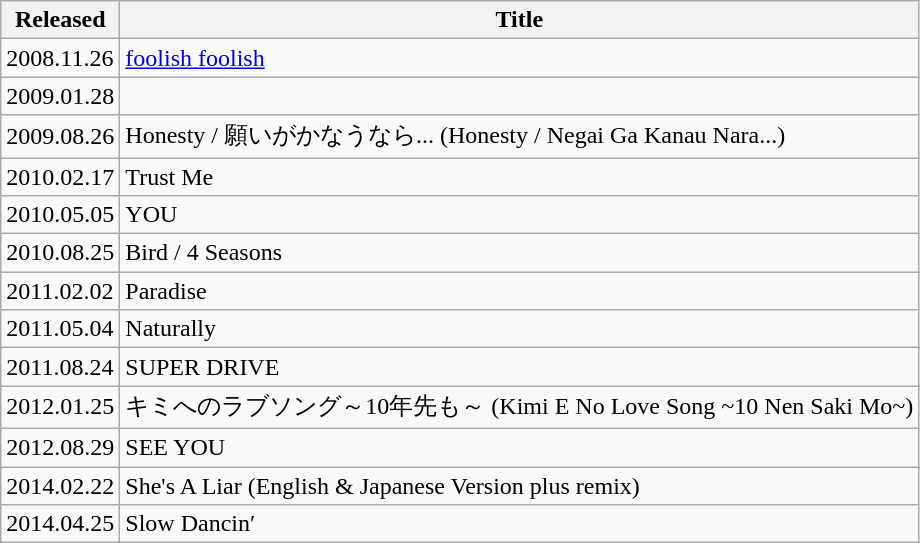<table class="wikitable">
<tr>
<th><strong>Released</strong></th>
<th><strong>Title</strong></th>
</tr>
<tr>
<td>2008.11.26</td>
<td><a href='#'>foolish foolish</a></td>
</tr>
<tr>
<td>2009.01.28</td>
<td></td>
</tr>
<tr>
<td>2009.08.26</td>
<td>Honesty / 願いがかなうなら... (Honesty / Negai Ga Kanau Nara...)</td>
</tr>
<tr>
<td>2010.02.17</td>
<td>Trust Me</td>
</tr>
<tr>
<td>2010.05.05</td>
<td>YOU</td>
</tr>
<tr>
<td>2010.08.25</td>
<td>Bird / 4 Seasons</td>
</tr>
<tr>
<td>2011.02.02</td>
<td>Paradise</td>
</tr>
<tr>
<td>2011.05.04</td>
<td>Naturally</td>
</tr>
<tr>
<td>2011.08.24</td>
<td>SUPER DRIVE</td>
</tr>
<tr>
<td>2012.01.25</td>
<td>キミへのラブソング～10年先も～ (Kimi E No Love Song ~10 Nen Saki Mo~)</td>
</tr>
<tr>
<td>2012.08.29</td>
<td>SEE YOU</td>
</tr>
<tr>
<td>2014.02.22</td>
<td>She's A Liar (English & Japanese Version plus remix)</td>
</tr>
<tr>
<td>2014.04.25</td>
<td>Slow Dancin′</td>
</tr>
</table>
